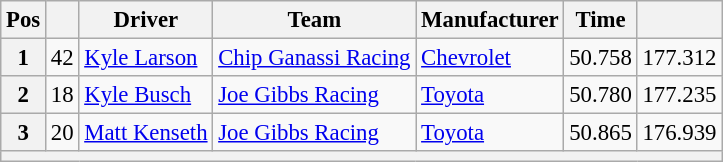<table class="wikitable" style="font-size:95%">
<tr>
<th>Pos</th>
<th></th>
<th>Driver</th>
<th>Team</th>
<th>Manufacturer</th>
<th>Time</th>
<th></th>
</tr>
<tr>
<th>1</th>
<td>42</td>
<td><a href='#'>Kyle Larson</a></td>
<td><a href='#'>Chip Ganassi Racing</a></td>
<td><a href='#'>Chevrolet</a></td>
<td>50.758</td>
<td>177.312</td>
</tr>
<tr>
<th>2</th>
<td>18</td>
<td><a href='#'>Kyle Busch</a></td>
<td><a href='#'>Joe Gibbs Racing</a></td>
<td><a href='#'>Toyota</a></td>
<td>50.780</td>
<td>177.235</td>
</tr>
<tr>
<th>3</th>
<td>20</td>
<td><a href='#'>Matt Kenseth</a></td>
<td><a href='#'>Joe Gibbs Racing</a></td>
<td><a href='#'>Toyota</a></td>
<td>50.865</td>
<td>176.939</td>
</tr>
<tr>
<th colspan="7"></th>
</tr>
</table>
